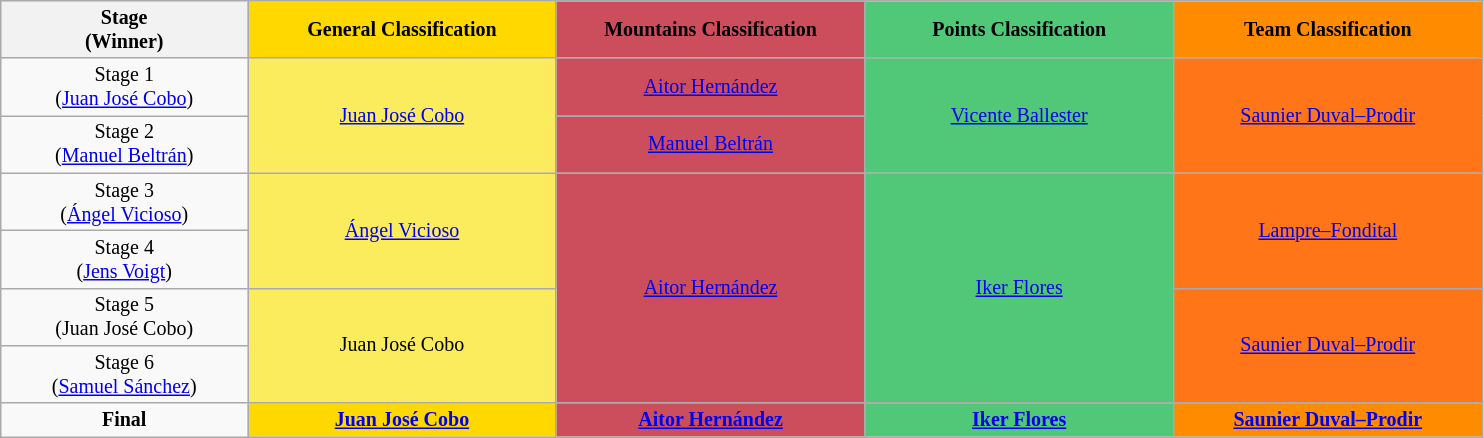<table class="wikitable" style="text-align: center; font-size:smaller;">
<tr style="background-color: #efefef;">
<th width="12%">Stage<br>(Winner)</th>
<th style="background:#FFD800;" width="15%">General Classification<br></th>
<th style="background:#CC4E5C;" width="15%">Mountains Classification<br></th>
<th style="background:#50C878;" width="15%">Points Classification<br></th>
<th style="background:#FF8C00;" width="15%">Team Classification</th>
</tr>
<tr>
<td>Stage 1<br>(<a href='#'>Juan José Cobo</a>)</td>
<td style="background:#FBEC5D;" rowspan="2"><a href='#'>Juan José Cobo</a></td>
<td style="background:#CC4E5C;" rowspan="1"><a href='#'>Aitor Hernández</a></td>
<td style="background:#50C878;" rowspan="2"><a href='#'>Vicente Ballester</a></td>
<td style="background:#FF7518;" rowspan="2"><a href='#'>Saunier Duval–Prodir</a></td>
</tr>
<tr>
<td>Stage 2<br>(<a href='#'>Manuel Beltrán</a>)</td>
<td style="background:#CC4E5C;" rowspan="1"><a href='#'>Manuel Beltrán</a></td>
</tr>
<tr>
<td>Stage 3<br>(<a href='#'>Ángel Vicioso</a>)</td>
<td style="background:#FBEC5D;" rowspan="2"><a href='#'>Ángel Vicioso</a></td>
<td style="background:#CC4E5C;" rowspan="4"><a href='#'>Aitor Hernández</a></td>
<td style="background:#50C878;" rowspan="4"><a href='#'>Iker Flores</a></td>
<td style="background:#FF7518;" rowspan="2"><a href='#'>Lampre–Fondital</a></td>
</tr>
<tr>
<td>Stage 4<br>(<a href='#'>Jens Voigt</a>)</td>
</tr>
<tr>
<td>Stage 5<br>(Juan José Cobo)</td>
<td style="background:#FBEC5D;" rowspan="2">Juan José Cobo</td>
<td style="background:#FF7518;" rowspan="2"><a href='#'>Saunier Duval–Prodir</a></td>
</tr>
<tr>
<td>Stage 6<br>(<a href='#'>Samuel Sánchez</a>)</td>
</tr>
<tr>
<td><strong>Final</strong><br></td>
<td style="background:#FFD800;" rowspan="1"><strong><a href='#'>Juan José Cobo</a></strong></td>
<td style="background:#CC4E5C;" rowspan="1"><strong><a href='#'>Aitor Hernández</a></strong></td>
<td style="background:#50C878;" rowspan="1"><strong><a href='#'>Iker Flores</a></strong></td>
<td style="background:#FF8C00;" rowspan="1"><strong><a href='#'>Saunier Duval–Prodir</a></strong></td>
</tr>
</table>
